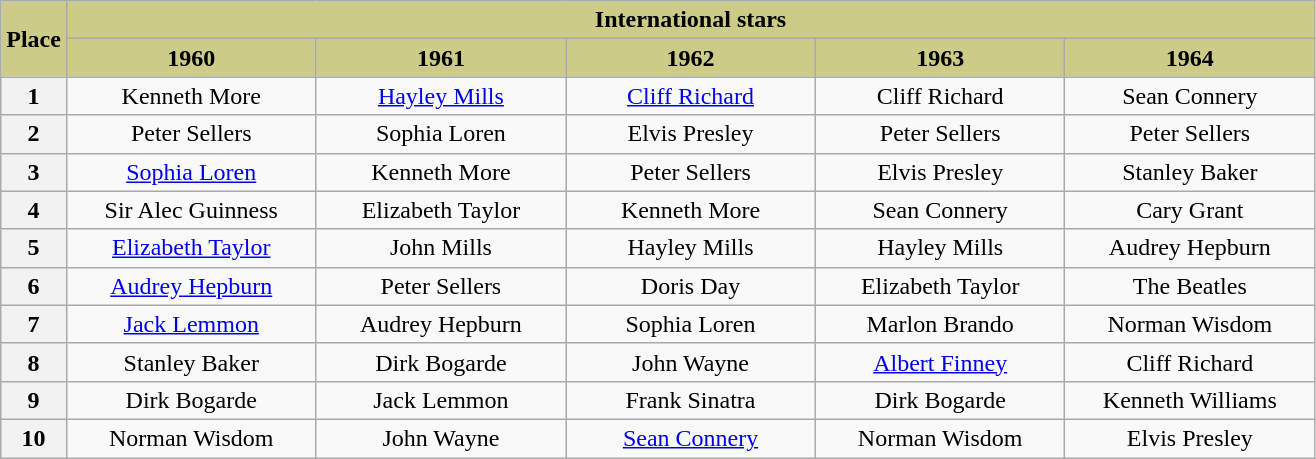<table class="wikitable">
<tr>
<th style="background:#CC8" width="5%" rowspan="2">Place</th>
<th scope="col" style="background:#CC8" width="4%" colspan="5">International stars</th>
</tr>
<tr>
<th style="background:#CC8" width="19%">1960</th>
<th style="background:#CC8" width="19%">1961</th>
<th style="background:#CC8" width="19%">1962</th>
<th style="background:#CC8" width="19%">1963</th>
<th style="background:#CC8" width="19%">1964</th>
</tr>
<tr align="center">
<th scope="row">1</th>
<td>Kenneth More</td>
<td><a href='#'>Hayley Mills</a></td>
<td><a href='#'>Cliff Richard</a></td>
<td>Cliff Richard</td>
<td>Sean Connery</td>
</tr>
<tr align="center">
<th scope="row">2</th>
<td>Peter Sellers</td>
<td>Sophia Loren</td>
<td>Elvis Presley</td>
<td>Peter Sellers</td>
<td>Peter Sellers</td>
</tr>
<tr align="center">
<th scope="row">3</th>
<td><a href='#'>Sophia Loren</a></td>
<td>Kenneth More</td>
<td>Peter Sellers</td>
<td>Elvis Presley</td>
<td>Stanley Baker</td>
</tr>
<tr align="center">
<th scope="row">4</th>
<td>Sir Alec Guinness</td>
<td>Elizabeth Taylor</td>
<td>Kenneth More</td>
<td>Sean Connery</td>
<td>Cary Grant</td>
</tr>
<tr align="center">
<th scope="row">5</th>
<td><a href='#'>Elizabeth Taylor</a></td>
<td>John Mills</td>
<td>Hayley Mills</td>
<td>Hayley Mills</td>
<td>Audrey Hepburn</td>
</tr>
<tr align="center">
<th scope="row">6</th>
<td><a href='#'>Audrey Hepburn</a></td>
<td>Peter Sellers</td>
<td>Doris Day</td>
<td>Elizabeth Taylor</td>
<td>The Beatles</td>
</tr>
<tr align="center">
<th scope="row">7</th>
<td><a href='#'>Jack Lemmon</a></td>
<td>Audrey Hepburn</td>
<td>Sophia Loren</td>
<td>Marlon Brando</td>
<td>Norman Wisdom</td>
</tr>
<tr align="center">
<th scope="row">8</th>
<td>Stanley Baker</td>
<td>Dirk Bogarde</td>
<td>John Wayne</td>
<td><a href='#'>Albert Finney</a></td>
<td>Cliff Richard</td>
</tr>
<tr align="center">
<th scope="row">9</th>
<td>Dirk Bogarde</td>
<td>Jack Lemmon</td>
<td>Frank Sinatra</td>
<td>Dirk Bogarde</td>
<td>Kenneth Williams</td>
</tr>
<tr align="center">
<th scope="row">10</th>
<td>Norman Wisdom</td>
<td>John Wayne</td>
<td><a href='#'>Sean Connery</a></td>
<td>Norman Wisdom</td>
<td>Elvis Presley</td>
</tr>
</table>
